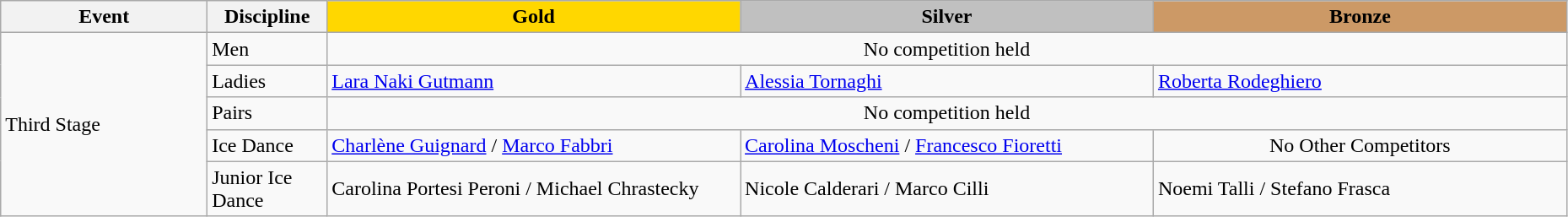<table class="wikitable" style="width:98%;">
<tr>
<th style="width:10%;">Event</th>
<th style="width:5%;">Discipline</th>
<td style="text-align:center; width:20%; background:gold;"><strong>Gold</strong></td>
<td style="text-align:center; width:20%; background:silver;"><strong>Silver</strong></td>
<td style="text-align:center; width:20%; background:#c96;"><strong>Bronze</strong></td>
</tr>
<tr>
<td rowspan="5">Third Stage</td>
<td>Men</td>
<td colspan="3"; style="text-align:center">No competition held</td>
</tr>
<tr>
<td>Ladies</td>
<td> <a href='#'>Lara Naki Gutmann</a></td>
<td> <a href='#'>Alessia Tornaghi</a></td>
<td> <a href='#'>Roberta Rodeghiero</a></td>
</tr>
<tr>
<td>Pairs</td>
<td colspan="3"; style="text-align:center">No competition held</td>
</tr>
<tr>
<td>Ice Dance</td>
<td> <a href='#'>Charlène Guignard</a> / <a href='#'>Marco Fabbri</a></td>
<td> <a href='#'>Carolina Moscheni</a> / <a href='#'>Francesco Fioretti</a></td>
<td style="text-align:center">No Other Competitors</td>
</tr>
<tr>
<td>Junior Ice Dance</td>
<td> Carolina Portesi Peroni / Michael Chrastecky</td>
<td> Nicole Calderari / Marco Cilli</td>
<td> Noemi Talli / Stefano Frasca</td>
</tr>
</table>
